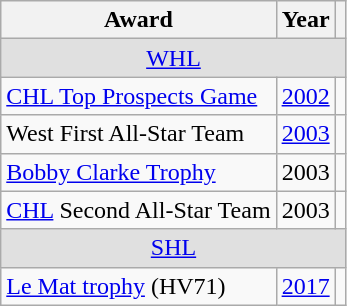<table class="wikitable">
<tr>
<th>Award</th>
<th>Year</th>
<th></th>
</tr>
<tr ALIGN="center" bgcolor="#e0e0e0">
<td colspan="3"><a href='#'>WHL</a></td>
</tr>
<tr>
<td><a href='#'>CHL Top Prospects Game</a></td>
<td><a href='#'>2002</a></td>
<td></td>
</tr>
<tr>
<td>West First All-Star Team</td>
<td><a href='#'>2003</a></td>
<td></td>
</tr>
<tr>
<td><a href='#'>Bobby Clarke Trophy</a></td>
<td>2003</td>
<td></td>
</tr>
<tr>
<td><a href='#'>CHL</a> Second All-Star Team</td>
<td>2003</td>
<td></td>
</tr>
<tr ALIGN="center" bgcolor="#e0e0e0">
<td colspan="3"><a href='#'>SHL</a></td>
</tr>
<tr>
<td><a href='#'>Le Mat trophy</a> (HV71)</td>
<td><a href='#'>2017</a></td>
<td></td>
</tr>
</table>
